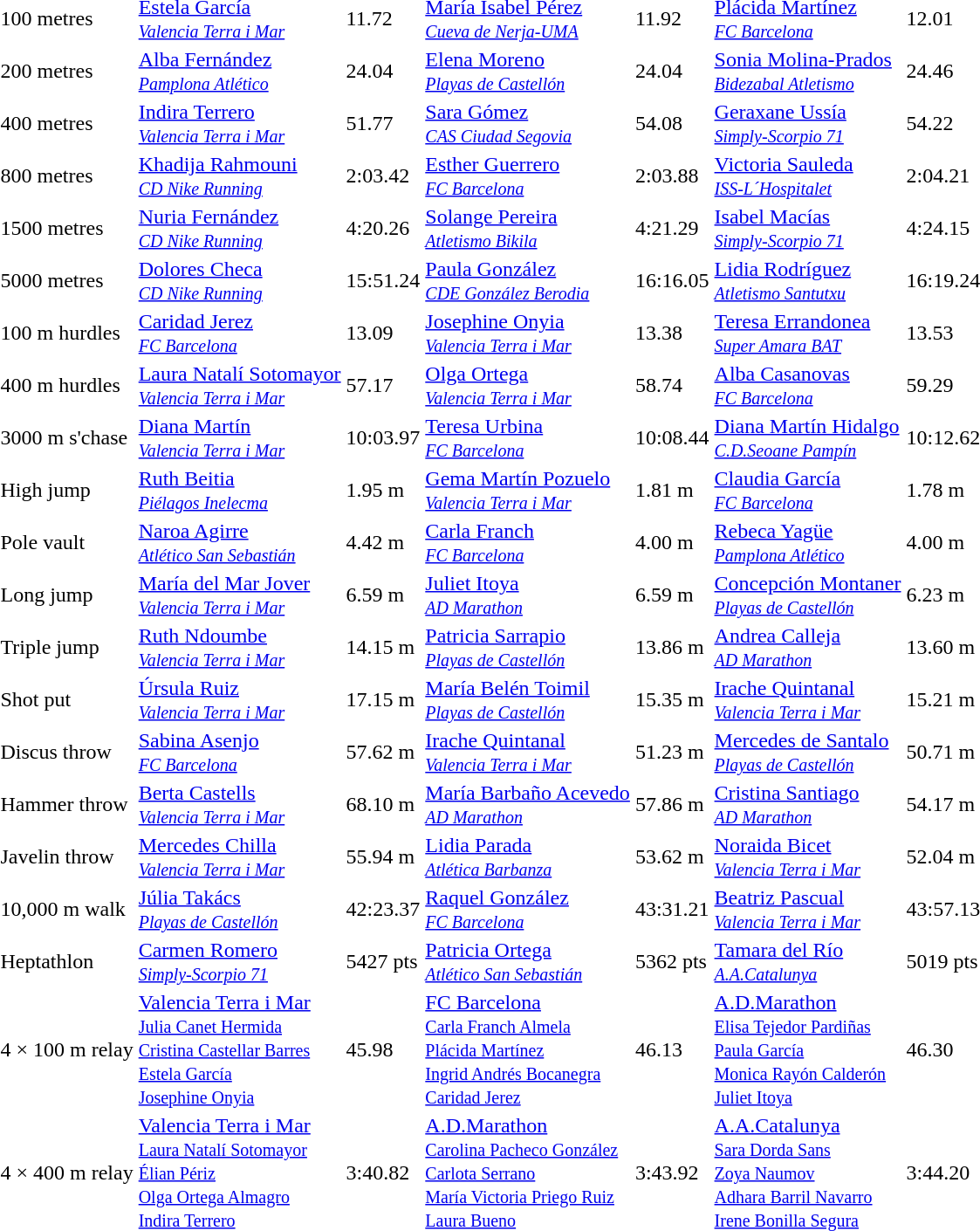<table>
<tr>
<td>100 metres</td>
<td><a href='#'>Estela García</a><br><small><em><a href='#'>Valencia Terra i Mar</a></em></small></td>
<td>11.72</td>
<td><a href='#'>María Isabel Pérez</a><br><small><em><a href='#'>Cueva de Nerja-UMA</a></em></small></td>
<td>11.92</td>
<td><a href='#'>Plácida Martínez</a><br><small><em><a href='#'>FC Barcelona</a></em></small></td>
<td>12.01</td>
</tr>
<tr>
<td>200 metres</td>
<td><a href='#'>Alba Fernández</a><br><small><em><a href='#'>Pamplona Atlético</a></em></small></td>
<td>24.04</td>
<td><a href='#'>Elena Moreno</a><br><small><em><a href='#'>Playas de Castellón</a></em></small></td>
<td>24.04</td>
<td><a href='#'>Sonia Molina-Prados</a><br><small><em><a href='#'>Bidezabal Atletismo</a></em></small></td>
<td>24.46</td>
</tr>
<tr>
<td>400 metres</td>
<td><a href='#'>Indira Terrero</a><br><small><em><a href='#'>Valencia Terra i Mar</a></em></small></td>
<td>51.77</td>
<td><a href='#'>Sara Gómez</a><br><small><em><a href='#'>CAS Ciudad Segovia</a></em></small></td>
<td>54.08</td>
<td><a href='#'>Geraxane Ussía</a><br><small><em><a href='#'>Simply-Scorpio 71</a></em></small></td>
<td>54.22</td>
</tr>
<tr>
<td>800 metres</td>
<td><a href='#'>Khadija Rahmouni</a><br><small><em><a href='#'>CD Nike Running</a></em></small></td>
<td>2:03.42</td>
<td><a href='#'>Esther Guerrero</a><br><small><em><a href='#'>FC Barcelona</a></em></small></td>
<td>2:03.88</td>
<td><a href='#'>Victoria Sauleda</a><br><small><em><a href='#'>ISS-L´Hospitalet</a></em></small></td>
<td>2:04.21</td>
</tr>
<tr>
<td>1500 metres</td>
<td><a href='#'>Nuria Fernández</a><br><small><em><a href='#'>CD Nike Running</a></em></small></td>
<td>4:20.26</td>
<td><a href='#'>Solange Pereira</a><br><small><em><a href='#'>Atletismo Bikila</a></em></small></td>
<td>4:21.29</td>
<td><a href='#'>Isabel Macías</a><br><small><em><a href='#'>Simply-Scorpio 71</a></em></small></td>
<td>4:24.15</td>
</tr>
<tr>
<td>5000 metres</td>
<td><a href='#'>Dolores Checa</a><br><small><em><a href='#'>CD Nike Running</a></em></small></td>
<td>15:51.24</td>
<td><a href='#'>Paula González</a><br><small><em><a href='#'>CDE González Berodia</a></em></small></td>
<td>16:16.05</td>
<td><a href='#'>Lidia Rodríguez</a><br><small><em><a href='#'>Atletismo Santutxu</a></em></small></td>
<td>16:19.24</td>
</tr>
<tr>
<td>100 m hurdles</td>
<td><a href='#'>Caridad Jerez</a><br><small><em><a href='#'>FC Barcelona</a></em></small></td>
<td>13.09</td>
<td><a href='#'>Josephine Onyia</a><br><small><em><a href='#'>Valencia Terra i Mar</a></em></small></td>
<td>13.38</td>
<td><a href='#'>Teresa Errandonea</a><br><small><em><a href='#'>Super Amara BAT</a></em></small></td>
<td>13.53</td>
</tr>
<tr>
<td>400 m hurdles</td>
<td><a href='#'>Laura Natalí Sotomayor</a><br><small><em><a href='#'>Valencia Terra i Mar</a></em></small></td>
<td>57.17</td>
<td><a href='#'>Olga Ortega</a><br><small><em><a href='#'>Valencia Terra i Mar</a></em></small></td>
<td>58.74</td>
<td><a href='#'>Alba Casanovas</a><br><small><em><a href='#'>FC Barcelona</a></em></small></td>
<td>59.29</td>
</tr>
<tr>
<td>3000 m s'chase</td>
<td><a href='#'>Diana Martín</a><br><small><em><a href='#'>Valencia Terra i Mar</a></em></small></td>
<td>10:03.97</td>
<td><a href='#'>Teresa Urbina</a><br><small><em><a href='#'>FC Barcelona</a></em></small></td>
<td>10:08.44</td>
<td><a href='#'>Diana Martín Hidalgo</a><br><small><em><a href='#'>C.D.Seoane Pampín</a></em></small></td>
<td>10:12.62</td>
</tr>
<tr>
<td>High jump</td>
<td><a href='#'>Ruth Beitia</a><br><small><em><a href='#'>Piélagos Inelecma</a></em></small></td>
<td>1.95 m</td>
<td><a href='#'>Gema Martín Pozuelo</a><br><small><em><a href='#'>Valencia Terra i Mar</a></em></small></td>
<td>1.81 m</td>
<td><a href='#'>Claudia García</a><br><small><em><a href='#'>FC Barcelona</a></em></small></td>
<td>1.78 m</td>
</tr>
<tr>
<td>Pole vault</td>
<td><a href='#'>Naroa Agirre</a><br><small><em><a href='#'>Atlético San Sebastián</a></em></small></td>
<td>4.42 m </td>
<td><a href='#'>Carla Franch</a><br><small><em><a href='#'>FC Barcelona</a></em></small></td>
<td>4.00 m</td>
<td><a href='#'>Rebeca Yagüe</a><br><small><em><a href='#'>Pamplona Atlético</a></em></small></td>
<td>4.00 m</td>
</tr>
<tr>
<td>Long jump</td>
<td><a href='#'>María del Mar Jover</a><br><small><em><a href='#'>Valencia Terra i Mar</a></em></small></td>
<td>6.59 m</td>
<td><a href='#'>Juliet Itoya</a><br><small><em><a href='#'>AD Marathon</a></em></small></td>
<td>6.59 m</td>
<td><a href='#'>Concepción Montaner</a><br><small><em><a href='#'>Playas de Castellón</a></em></small></td>
<td>6.23 m</td>
</tr>
<tr>
<td>Triple jump</td>
<td><a href='#'>Ruth Ndoumbe</a><br><small><em><a href='#'>Valencia Terra i Mar</a></em></small></td>
<td>14.15 m</td>
<td><a href='#'>Patricia Sarrapio</a><br><small><em><a href='#'>Playas de Castellón</a></em></small></td>
<td>13.86 m</td>
<td><a href='#'>Andrea Calleja</a><br><small><em><a href='#'>AD Marathon</a></em></small></td>
<td>13.60 m</td>
</tr>
<tr>
<td>Shot put</td>
<td><a href='#'>Úrsula Ruiz</a><br><small><em><a href='#'>Valencia Terra i Mar</a></em></small></td>
<td>17.15 m</td>
<td><a href='#'>María Belén Toimil</a><br><small><em><a href='#'>Playas de Castellón</a></em></small></td>
<td>15.35 m</td>
<td><a href='#'>Irache Quintanal</a><br><small><em><a href='#'>Valencia Terra i Mar</a></em></small></td>
<td>15.21 m</td>
</tr>
<tr>
<td>Discus throw</td>
<td><a href='#'>Sabina Asenjo</a><br><small><em><a href='#'>FC Barcelona</a></em></small></td>
<td>57.62 m</td>
<td><a href='#'>Irache Quintanal</a><br><small><em><a href='#'>Valencia Terra i Mar</a></em></small></td>
<td>51.23 m</td>
<td><a href='#'>Mercedes de Santalo</a><br><small><em><a href='#'>Playas de Castellón</a></em></small></td>
<td>50.71 m</td>
</tr>
<tr>
<td>Hammer throw</td>
<td><a href='#'>Berta Castells</a><br><small><em><a href='#'>Valencia Terra i Mar</a></em></small></td>
<td>68.10 m</td>
<td><a href='#'>María Barbaño Acevedo</a><br><small><em><a href='#'>AD Marathon</a></em></small></td>
<td>57.86 m</td>
<td><a href='#'>Cristina Santiago</a><br><small><em><a href='#'>AD Marathon</a></em></small></td>
<td>54.17 m</td>
</tr>
<tr>
<td>Javelin throw</td>
<td><a href='#'>Mercedes Chilla</a><br><small><em><a href='#'>Valencia Terra i Mar</a></em></small></td>
<td>55.94 m</td>
<td><a href='#'>Lidia Parada</a><br><small><em><a href='#'>Atlética Barbanza</a></em></small></td>
<td>53.62 m</td>
<td><a href='#'>Noraida Bicet</a><br><small><em><a href='#'>Valencia Terra i Mar</a></em></small></td>
<td>52.04 m</td>
</tr>
<tr>
<td>10,000 m walk</td>
<td><a href='#'>Júlia Takács</a><br><small><em><a href='#'>Playas de Castellón</a></em></small></td>
<td>42:23.37 </td>
<td><a href='#'>Raquel González</a><br><small><em><a href='#'>FC Barcelona</a></em></small></td>
<td>43:31.21</td>
<td><a href='#'>Beatriz Pascual</a><br><small><em><a href='#'>Valencia Terra i Mar</a></em></small></td>
<td>43:57.13</td>
</tr>
<tr>
<td>Heptathlon</td>
<td><a href='#'>Carmen Romero</a><br><small><em><a href='#'>Simply-Scorpio 71</a></em></small></td>
<td>5427 pts</td>
<td><a href='#'>Patricia Ortega</a><br><small><em><a href='#'>Atlético San Sebastián</a></em></small></td>
<td>5362 pts</td>
<td><a href='#'>Tamara del Río</a><br><small><em><a href='#'>A.A.Catalunya</a></em></small></td>
<td>5019 pts</td>
</tr>
<tr>
<td>4 × 100 m relay</td>
<td><a href='#'>Valencia Terra i Mar</a><br><small><a href='#'>Julia Canet Hermida</a><br><a href='#'>Cristina Castellar Barres</a><br><a href='#'>Estela García</a><br><a href='#'>Josephine Onyia</a></small></td>
<td>45.98</td>
<td><a href='#'>FC Barcelona</a><br><small><a href='#'>Carla Franch Almela</a><br><a href='#'>Plácida Martínez</a><br><a href='#'>Ingrid Andrés Bocanegra</a><br><a href='#'>Caridad Jerez</a></small></td>
<td>46.13</td>
<td><a href='#'>A.D.Marathon</a><br><small><a href='#'>Elisa Tejedor Pardiñas</a><br><a href='#'>Paula García</a><br><a href='#'>Monica Rayón Calderón</a><br><a href='#'>Juliet Itoya</a></small></td>
<td>46.30</td>
</tr>
<tr>
<td>4 × 400 m relay</td>
<td><a href='#'>Valencia Terra i Mar</a><br><small><a href='#'>Laura Natalí Sotomayor</a><br><a href='#'>Élian Périz</a><br><a href='#'>Olga Ortega Almagro</a><br><a href='#'>Indira Terrero</a></small></td>
<td>3:40.82</td>
<td><a href='#'>A.D.Marathon</a><br><small><a href='#'>Carolina Pacheco González</a><br><a href='#'>Carlota Serrano</a><br><a href='#'>María Victoria Priego Ruiz</a><br><a href='#'>Laura Bueno</a></small></td>
<td>3:43.92</td>
<td><a href='#'>A.A.Catalunya</a><br><small><a href='#'>Sara Dorda Sans</a><br><a href='#'>Zoya Naumov</a><br><a href='#'>Adhara Barril Navarro</a><br><a href='#'>Irene Bonilla Segura</a></small></td>
<td>3:44.20</td>
</tr>
</table>
